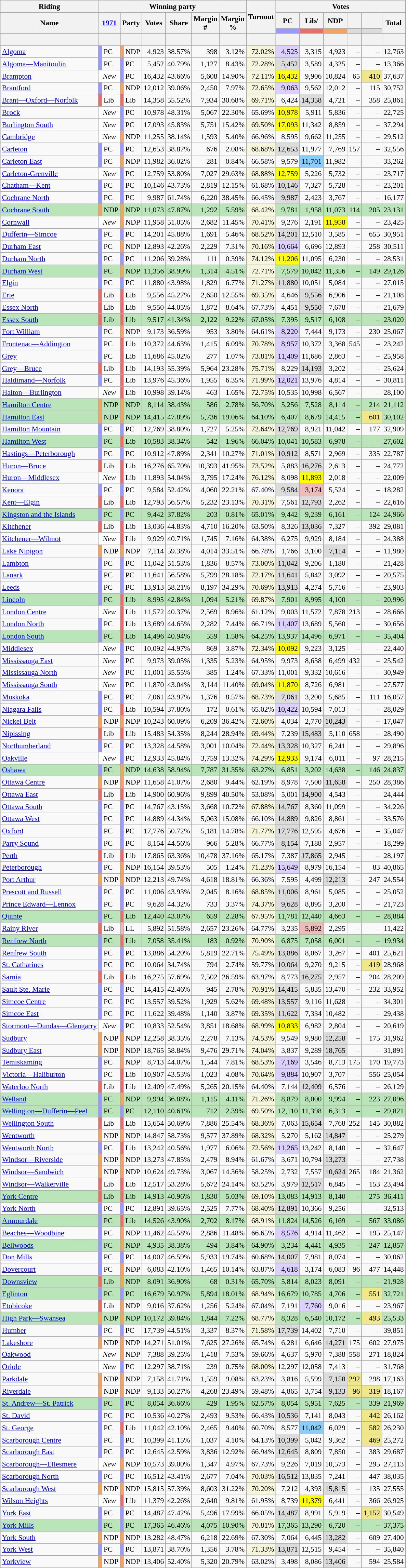<table class="wikitable sortable mw-collapsible" style="text-align:right; font-size:90%">
<tr>
<th scope="col">Riding</th>
<th scope="col" colspan="8">Winning party</th>
<th rowspan="3" scope="col">Turnout<br></th>
<th scope="col" colspan="6">Votes</th>
</tr>
<tr>
<th rowspan="2" scope="col">Name</th>
<th colspan="2" rowspan="2" scope="col"><strong><a href='#'>1971</a></strong></th>
<th colspan="2" rowspan="2" scope="col">Party</th>
<th rowspan="2" scope="col">Votes</th>
<th rowspan="2" scope="col">Share</th>
<th rowspan="2" scope="col">Margin<br>#</th>
<th rowspan="2" scope="col">Margin<br>%</th>
<th scope="col">PC</th>
<th scope="col">Lib/</th>
<th scope="col">NDP</th>
<th scope="col"></th>
<th scope="col"></th>
<th rowspan="2" scope="col">Total</th>
</tr>
<tr>
<th scope="col" style="background-color:#9999FF;"></th>
<th scope="col" style="background-color:#EA6D6A;"></th>
<th scope="col" style="background-color:#F4A460;"></th>
<th scope="col" style="background-color:#DCDCDC;"></th>
<th scope="col" style="background-color:#DCDCDC;"></th>
</tr>
<tr>
<th> </th>
<th colspan="2"></th>
<th colspan="2"></th>
<th></th>
<th></th>
<th></th>
<th></th>
<th></th>
<th></th>
<th></th>
<th></th>
<th></th>
<th></th>
<th></th>
</tr>
<tr>
<td style="text-align:left;"><a href='#'>Algoma</a></td>
<td style="background-color:#9999FF;"></td>
<td style="text-align:left;">PC</td>
<td style="background-color:#F4A460;"></td>
<td style="text-align:left;">NDP</td>
<td>4,923</td>
<td>38.57%</td>
<td>398</td>
<td>3.12%</td>
<td style="background-color:#F5F5DC;">72.02%</td>
<td style="background-color:#DCD0FF;">4,525</td>
<td>3,315</td>
<td>4,923</td>
<td>–</td>
<td>–</td>
<td>12,763</td>
</tr>
<tr>
<td style="text-align:left;"><a href='#'>Algoma—Manitoulin</a></td>
<td style="background-color:#9999FF;"></td>
<td style="text-align:left;">PC</td>
<td style="background-color:#9999FF;"></td>
<td style="text-align:left;">PC</td>
<td>5,452</td>
<td>40.79%</td>
<td>1,127</td>
<td>8.43%</td>
<td style="background-color:#F5F5DC;">72.28%</td>
<td style="background-color:#DCDCDC;">5,452</td>
<td>3,589</td>
<td>4,325</td>
<td>–</td>
<td>–</td>
<td>13,366</td>
</tr>
<tr>
<td style="text-align:left;"><a href='#'>Brampton</a></td>
<td colspan="2" style="background-color:#FFFFFF; text-align:center;"><em>New</em></td>
<td style="background-color:#9999FF;"></td>
<td style="text-align:left;">PC</td>
<td>16,432</td>
<td>43.66%</td>
<td>5,608</td>
<td>14.90%</td>
<td style="background-color:#F5F5DC;">72.11%</td>
<td style="background-color:#FFFF00;">16,432</td>
<td>9,906</td>
<td>10,824</td>
<td>65</td>
<td style="background-color:#F0E68C;">410</td>
<td>37,637</td>
</tr>
<tr>
<td style="text-align:left;"><a href='#'>Brantford</a></td>
<td style="background-color:#9999FF;"></td>
<td style="text-align:left;">PC</td>
<td style="background-color:#F4A460;"></td>
<td style="text-align:left;">NDP</td>
<td>12,012</td>
<td>39.06%</td>
<td>2,450</td>
<td>7.97%</td>
<td style="background-color:#F5F5DC;">72.65%</td>
<td style="background-color:#DCD0FF;">9,063</td>
<td>9,562</td>
<td>12,012</td>
<td>–</td>
<td>115</td>
<td>30,752</td>
</tr>
<tr>
<td style="text-align:left;"><a href='#'>Brant—Oxford—Norfolk</a></td>
<td style="background-color:#EA6D6A;"></td>
<td style="text-align:left;">Lib</td>
<td style="background-color:#EA6D6A;"></td>
<td style="text-align:left;">Lib</td>
<td>14,358</td>
<td>55.52%</td>
<td>7,934</td>
<td>30.68%</td>
<td style="background-color:#F5F5DC;">69.71%</td>
<td>6,424</td>
<td style="background-color:#DCDCDC;">14,358</td>
<td>4,721</td>
<td>–</td>
<td>358</td>
<td>25,861</td>
</tr>
<tr>
<td style="text-align:left;"><a href='#'>Brock</a></td>
<td colspan="2" style="background-color:#FFFFFF; text-align:center;"><em>New</em></td>
<td style="background-color:#9999FF;"></td>
<td style="text-align:left;">PC</td>
<td>10,978</td>
<td>48.31%</td>
<td>5,067</td>
<td>22.30%</td>
<td>65.69%</td>
<td style="background-color:#FFFF00;">10,978</td>
<td>5,911</td>
<td>5,836</td>
<td>–</td>
<td>–</td>
<td>22,725</td>
</tr>
<tr>
<td style="text-align:left;"><a href='#'>Burlington South</a></td>
<td colspan="2" style="background-color:#FFFFFF; text-align:center;"><em>New</em></td>
<td style="background-color:#9999FF;"></td>
<td style="text-align:left;">PC</td>
<td>17,093</td>
<td>45.83%</td>
<td>5,751</td>
<td>15.42%</td>
<td style="background-color:#F5F5DC;">69.50%</td>
<td style="background-color:#FFFF00;">17,093</td>
<td>11,342</td>
<td>8,859</td>
<td>–</td>
<td>–</td>
<td>37,294</td>
</tr>
<tr>
<td style="text-align:left;"><a href='#'>Cambridge</a></td>
<td colspan="2" style="background-color:#FFFFFF; text-align:center;"><em>New</em></td>
<td style="background-color:#F4A460;"></td>
<td style="text-align:left;">NDP</td>
<td>11,255</td>
<td>38.14%</td>
<td>1,593</td>
<td>5.40%</td>
<td>66.96%</td>
<td>8,595</td>
<td>9,662</td>
<td>11,255</td>
<td>–</td>
<td>–</td>
<td>29,512</td>
</tr>
<tr>
<td style="text-align:left;"><a href='#'>Carleton</a></td>
<td style="background-color:#9999FF;"></td>
<td style="text-align:left;">PC</td>
<td style="background-color:#9999FF;"></td>
<td style="text-align:left;">PC</td>
<td>12,653</td>
<td>38.87%</td>
<td>676</td>
<td>2.08%</td>
<td style="background-color:#F5F5DC;">68.68%</td>
<td style="background-color:#DCDCDC;">12,653</td>
<td>11,977</td>
<td>7,769</td>
<td>157</td>
<td>–</td>
<td>32,556</td>
</tr>
<tr>
<td style="text-align:left;"><a href='#'>Carleton East</a></td>
<td style="background-color:#9999FF;"></td>
<td style="text-align:left;">PC</td>
<td style="background-color:#F4A460;"></td>
<td style="text-align:left;">NDP</td>
<td>11,982</td>
<td>36.02%</td>
<td>281</td>
<td>0.84%</td>
<td>66.58%</td>
<td>9,579</td>
<td style="background-color:#87CEFA;">11,701</td>
<td>11,982</td>
<td>–</td>
<td>–</td>
<td>33,262</td>
</tr>
<tr>
<td style="text-align:left;"><a href='#'>Carleton-Grenville</a></td>
<td colspan="2" style="background-color:#FFFFFF; text-align:center;"><em>New</em></td>
<td style="background-color:#9999FF;"></td>
<td style="text-align:left;">PC</td>
<td>12,759</td>
<td>53.80%</td>
<td>7,027</td>
<td>29.63%</td>
<td style="background-color:#F5F5DC;">68.88%</td>
<td style="background-color:#FFFF00;">12,759</td>
<td>5,226</td>
<td>5,732</td>
<td>–</td>
<td>–</td>
<td>23,717</td>
</tr>
<tr>
<td style="text-align:left;"><a href='#'>Chatham—Kent</a></td>
<td style="background-color:#9999FF;"></td>
<td style="text-align:left;">PC</td>
<td style="background-color:#9999FF;"></td>
<td style="text-align:left;">PC</td>
<td>10,146</td>
<td>43.73%</td>
<td>2,819</td>
<td>12.15%</td>
<td>61.68%</td>
<td style="background-color:#DCDCDC;">10,146</td>
<td>7,327</td>
<td>5,728</td>
<td>–</td>
<td>–</td>
<td>23,201</td>
</tr>
<tr>
<td style="text-align:left;"><a href='#'>Cochrane North</a></td>
<td style="background-color:#9999FF;"></td>
<td style="text-align:left;">PC</td>
<td style="background-color:#9999FF;"></td>
<td style="text-align:left;">PC</td>
<td>9,987</td>
<td>61.74%</td>
<td>6,220</td>
<td>38.45%</td>
<td>66.45%</td>
<td style="background-color:#DCDCDC;">9,987</td>
<td>2,423</td>
<td>3,767</td>
<td>–</td>
<td>–</td>
<td>16,177</td>
</tr>
<tr style="background-color:#B9E5B9;">
<td style="text-align:left;"><a href='#'>Cochrane South</a></td>
<td style="background-color:#F4A460;"></td>
<td style="text-align:left;">NDP</td>
<td style="background-color:#F4A460;"></td>
<td style="text-align:left;">NDP</td>
<td>11,073</td>
<td>47.87%</td>
<td>1,292</td>
<td>5.59%</td>
<td style="background-color:#F5F5DC;">68.42%</td>
<td>9,781</td>
<td>1,958</td>
<td>11,073</td>
<td>114</td>
<td>205</td>
<td>23,131</td>
</tr>
<tr>
<td style="text-align:left;"><a href='#'>Cornwall</a></td>
<td colspan="2" style="background-color:#FFFFFF; text-align:center;"><em>New</em></td>
<td style="background-color:#F4A460;"></td>
<td style="text-align:left;">NDP</td>
<td>11,958</td>
<td>51.05%</td>
<td>2,682</td>
<td>11.45%</td>
<td style="background-color:#F5F5DC;">70.41%</td>
<td>9,276</td>
<td>2,191</td>
<td style="background-color:#FFFF00;">11,958</td>
<td>–</td>
<td>–</td>
<td>23,425</td>
</tr>
<tr>
<td style="text-align:left;"><a href='#'>Dufferin—Simcoe</a></td>
<td style="background-color:#9999FF;"></td>
<td style="text-align:left;">PC</td>
<td style="background-color:#9999FF;"></td>
<td style="text-align:left;">PC</td>
<td>14,201</td>
<td>45.88%</td>
<td>1,691</td>
<td>5.46%</td>
<td style="background-color:#F5F5DC;">68.52%</td>
<td style="background-color:#DCDCDC;">14,201</td>
<td>12,510</td>
<td>3,585</td>
<td>–</td>
<td>655</td>
<td>30,951</td>
</tr>
<tr>
<td style="text-align:left;"><a href='#'>Durham East</a></td>
<td style="background-color:#9999FF;"></td>
<td style="text-align:left;">PC</td>
<td style="background-color:#F4A460;"></td>
<td style="text-align:left;">NDP</td>
<td>12,893</td>
<td>42.26%</td>
<td>2,229</td>
<td>7.31%</td>
<td style="background-color:#F5F5DC;">70.16%</td>
<td style="background-color:#DCD0FF;">10,664</td>
<td>6,696</td>
<td>12,893</td>
<td>–</td>
<td>258</td>
<td>30,511</td>
</tr>
<tr>
<td style="text-align:left;"><a href='#'>Durham North</a></td>
<td style="background-color:#9999FF;"></td>
<td style="text-align:left;">PC</td>
<td style="background-color:#9999FF;"></td>
<td style="text-align:left;">PC</td>
<td>11,206</td>
<td>39.28%</td>
<td>111</td>
<td>0.39%</td>
<td style="background-color:#F5F5DC;">74.12%</td>
<td style="background-color:#FFFF00;">11,206</td>
<td>11,095</td>
<td>6,230</td>
<td>–</td>
<td>–</td>
<td>28,531</td>
</tr>
<tr style="background-color:#B9E5B9;">
<td style="text-align:left;"><a href='#'>Durham West</a></td>
<td style="background-color:#9999FF;"></td>
<td style="text-align:left;">PC</td>
<td style="background-color:#F4A460;"></td>
<td style="text-align:left;">NDP</td>
<td>11,356</td>
<td>38.99%</td>
<td>1,314</td>
<td>4.51%</td>
<td style="background-color:#F5F5DC;">72.71%</td>
<td>7,579</td>
<td>10,042</td>
<td>11,356</td>
<td>–</td>
<td>149</td>
<td>29,126</td>
</tr>
<tr>
<td style="text-align:left;"><a href='#'>Elgin</a></td>
<td style="background-color:#9999FF;"></td>
<td style="text-align:left;">PC</td>
<td style="background-color:#9999FF;"></td>
<td style="text-align:left;">PC</td>
<td>11,880</td>
<td>43.98%</td>
<td>1,829</td>
<td>6.77%</td>
<td style="background-color:#F5F5DC;">71.27%</td>
<td style="background-color:#DCDCDC;">11,880</td>
<td>10,051</td>
<td>5,084</td>
<td>–</td>
<td>–</td>
<td>27,015</td>
</tr>
<tr>
<td style="text-align:left;"><a href='#'>Erie</a></td>
<td style="background-color:#EA6D6A;"></td>
<td style="text-align:left;">Lib</td>
<td style="background-color:#EA6D6A;"></td>
<td style="text-align:left;">Lib</td>
<td>9,556</td>
<td>45.27%</td>
<td>2,650</td>
<td>12.55%</td>
<td style="background-color:#F5F5DC;">69.35%</td>
<td>4,646</td>
<td style="background-color:#DCDCDC;">9,556</td>
<td>6,906</td>
<td>–</td>
<td>–</td>
<td>21,108</td>
</tr>
<tr>
<td style="text-align:left;"><a href='#'>Essex North</a></td>
<td style="background-color:#EA6D6A;"></td>
<td style="text-align:left;">Lib</td>
<td style="background-color:#EA6D6A;"></td>
<td style="text-align:left;">Lib</td>
<td>9,550</td>
<td>44.05%</td>
<td>1,872</td>
<td>8.64%</td>
<td>67.73%</td>
<td>4,451</td>
<td style="background-color:#DCDCDC;">9,550</td>
<td>7,678</td>
<td>–</td>
<td>–</td>
<td>21,679</td>
</tr>
<tr style="background-color:#B9E5B9;">
<td style="text-align:left;"><a href='#'>Essex South</a></td>
<td style="background-color:#EA6D6A;"></td>
<td style="text-align:left;">Lib</td>
<td style="background-color:#EA6D6A;"></td>
<td style="text-align:left;">Lib</td>
<td>9,517</td>
<td>41.34%</td>
<td>2,122</td>
<td>9.22%</td>
<td>67.05%</td>
<td>7,395</td>
<td>9,517</td>
<td>6,108</td>
<td>–</td>
<td>–</td>
<td>23,020</td>
</tr>
<tr>
<td style="text-align:left;"><a href='#'>Fort William</a></td>
<td style="background-color:#9999FF;"></td>
<td style="text-align:left;">PC</td>
<td style="background-color:#F4A460;"></td>
<td style="text-align:left;">NDP</td>
<td>9,173</td>
<td>36.59%</td>
<td>953</td>
<td>3.80%</td>
<td>64.61%</td>
<td style="background-color:#DCD0FF;">8,220</td>
<td>7,444</td>
<td>9,173</td>
<td>–</td>
<td>230</td>
<td>25,067</td>
</tr>
<tr>
<td style="text-align:left;"><a href='#'>Frontenac—Addington</a></td>
<td style="background-color:#9999FF;"></td>
<td style="text-align:left;">PC</td>
<td style="background-color:#EA6D6A;"></td>
<td style="text-align:left;">Lib</td>
<td>10,372</td>
<td>44.63%</td>
<td>1,415</td>
<td>6.09%</td>
<td style="background-color:#F5F5DC;">70.78%</td>
<td style="background-color:#DCD0FF;">8,957</td>
<td>10,372</td>
<td>3,368</td>
<td>545</td>
<td>–</td>
<td>23,242</td>
</tr>
<tr>
<td style="text-align:left;"><a href='#'>Grey</a></td>
<td style="background-color:#9999FF;"></td>
<td style="text-align:left;">PC</td>
<td style="background-color:#EA6D6A;"></td>
<td style="text-align:left;">Lib</td>
<td>11,686</td>
<td>45.02%</td>
<td>277</td>
<td>1.07%</td>
<td style="background-color:#F5F5DC;">73.81%</td>
<td style="background-color:#DCD0FF;">11,409</td>
<td>11,686</td>
<td>2,863</td>
<td>–</td>
<td>–</td>
<td>25,958</td>
</tr>
<tr>
<td style="text-align:left;"><a href='#'>Grey—Bruce</a></td>
<td style="background-color:#EA6D6A;"></td>
<td style="text-align:left;">Lib</td>
<td style="background-color:#EA6D6A;"></td>
<td style="text-align:left;">Lib</td>
<td>14,193</td>
<td>55.39%</td>
<td>5,964</td>
<td>23.28%</td>
<td style="background-color:#F5F5DC;">75.71%</td>
<td>8,229</td>
<td style="background-color:#DCDCDC;">14,193</td>
<td>3,202</td>
<td>–</td>
<td>–</td>
<td>25,624</td>
</tr>
<tr>
<td style="text-align:left;"><a href='#'>Haldimand—Norfolk</a></td>
<td style="background-color:#9999FF;"></td>
<td style="text-align:left;">PC</td>
<td style="background-color:#EA6D6A;"></td>
<td style="text-align:left;">Lib</td>
<td>13,976</td>
<td>45.36%</td>
<td>1,955</td>
<td>6.35%</td>
<td style="background-color:#F5F5DC;">71.99%</td>
<td style="background-color:#DCD0FF;">12,021</td>
<td>13,976</td>
<td>4,814</td>
<td>–</td>
<td>–</td>
<td>30,811</td>
</tr>
<tr>
<td style="text-align:left;"><a href='#'>Halton—Burlington</a></td>
<td colspan="2" style="background-color:#FFFFFF; text-align:center;"><em>New</em></td>
<td style="background-color:#EA6D6A;"></td>
<td style="text-align:left;">Lib</td>
<td>10,998</td>
<td>39.14%</td>
<td>463</td>
<td>1.65%</td>
<td style="background-color:#F5F5DC;">72.75%</td>
<td>10,535</td>
<td>10,998</td>
<td>6,567</td>
<td>–</td>
<td>–</td>
<td>28,100</td>
</tr>
<tr style="background-color:#B9E5B9;">
<td style="text-align:left;"><a href='#'>Hamilton Centre</a></td>
<td style="background-color:#F4A460;"></td>
<td style="text-align:left;">NDP</td>
<td style="background-color:#F4A460;"></td>
<td style="text-align:left;">NDP</td>
<td>8,114</td>
<td>38.43%</td>
<td>586</td>
<td>2.78%</td>
<td>56.70%</td>
<td>5,256</td>
<td>7,528</td>
<td>8,114</td>
<td>–</td>
<td>214</td>
<td>21,112</td>
</tr>
<tr style="background-color:#B9E5B9;">
<td style="text-align:left;"><a href='#'>Hamilton East</a></td>
<td style="background-color:#F4A460;"></td>
<td style="text-align:left;">NDP</td>
<td style="background-color:#F4A460;"></td>
<td style="text-align:left;">NDP</td>
<td>14,415</td>
<td>47.89%</td>
<td>5,736</td>
<td>19.06%</td>
<td>64.10%</td>
<td>6,407</td>
<td>8,679</td>
<td>14,415</td>
<td>–</td>
<td style="background-color:#F0E68C;">601</td>
<td>30,102</td>
</tr>
<tr>
<td style="text-align:left;"><a href='#'>Hamilton Mountain</a></td>
<td style="background-color:#9999FF;"></td>
<td style="text-align:left;">PC</td>
<td style="background-color:#9999FF;"></td>
<td style="text-align:left;">PC</td>
<td>12,769</td>
<td>38.80%</td>
<td>1,727</td>
<td>5.25%</td>
<td style="background-color:#F5F5DC;">72.64%</td>
<td style="background-color:#DCDCDC;">12,769</td>
<td>8,921</td>
<td>11,042</td>
<td>–</td>
<td>177</td>
<td>32,909</td>
</tr>
<tr style="background-color:#B9E5B9;">
<td style="text-align:left;"><a href='#'>Hamilton West</a></td>
<td style="background-color:#9999FF;"></td>
<td style="text-align:left;">PC</td>
<td style="background-color:#EA6D6A;"></td>
<td style="text-align:left;">Lib</td>
<td>10,583</td>
<td>38.34%</td>
<td>542</td>
<td>1.96%</td>
<td>66.04%</td>
<td>10,041</td>
<td>10,583</td>
<td>6,978</td>
<td>–</td>
<td>–</td>
<td>27,602</td>
</tr>
<tr>
<td style="text-align:left;"><a href='#'>Hastings—Peterborough</a></td>
<td style="background-color:#9999FF;"></td>
<td style="text-align:left;">PC</td>
<td style="background-color:#9999FF;"></td>
<td style="text-align:left;">PC</td>
<td>10,912</td>
<td>47.89%</td>
<td>2,341</td>
<td>10.27%</td>
<td style="background-color:#F5F5DC;">71.01%</td>
<td style="background-color:#DCDCDC;">10,912</td>
<td>8,571</td>
<td>2,969</td>
<td>–</td>
<td>335</td>
<td>22,787</td>
</tr>
<tr>
<td style="text-align:left;"><a href='#'>Huron—Bruce</a></td>
<td style="background-color:#EA6D6A;"></td>
<td style="text-align:left;">Lib</td>
<td style="background-color:#EA6D6A;"></td>
<td style="text-align:left;">Lib</td>
<td>16,276</td>
<td>65.70%</td>
<td>10,393</td>
<td>41.95%</td>
<td style="background-color:#F5F5DC;">73.52%</td>
<td>5,883</td>
<td style="background-color:#DCDCDC;">16,276</td>
<td>2,613</td>
<td>–</td>
<td>–</td>
<td>24,772</td>
</tr>
<tr>
<td style="text-align:left;"><a href='#'>Huron—Middlesex</a></td>
<td colspan="2" style="background-color:#FFFFFF; text-align:center;"><em>New</em></td>
<td style="background-color:#EA6D6A;"></td>
<td style="text-align:left;">Lib</td>
<td>11,893</td>
<td>54.04%</td>
<td>3,795</td>
<td>17.24%</td>
<td style="background-color:#F5F5DC;">76.12%</td>
<td>8,098</td>
<td style="background-color:#FFFF00;">11,893</td>
<td>2,018</td>
<td>–</td>
<td>–</td>
<td>22,009</td>
</tr>
<tr>
<td style="text-align:left;"><a href='#'>Kenora</a></td>
<td style="background-color:#9999FF;"></td>
<td style="text-align:left;">PC</td>
<td style="background-color:#9999FF;"></td>
<td style="text-align:left;">PC</td>
<td>9,584</td>
<td>52.42%</td>
<td>4,060</td>
<td>22.21%</td>
<td>67.40%</td>
<td style="background-color:#DCDCDC;">9,584</td>
<td style="background-color:#EEBBBB;">3,174</td>
<td>5,524</td>
<td>–</td>
<td>–</td>
<td>18,282</td>
</tr>
<tr>
<td style="text-align:left;"><a href='#'>Kent—Elgin</a></td>
<td style="background-color:#EA6D6A;"></td>
<td style="text-align:left;">Lib</td>
<td style="background-color:#EA6D6A;"></td>
<td style="text-align:left;">Lib</td>
<td>12,793</td>
<td>56.57%</td>
<td>5,232</td>
<td>23.13%</td>
<td style="background-color:#F5F5DC;">70.31%</td>
<td>7,561</td>
<td style="background-color:#DCDCDC;">12,793</td>
<td>2,262</td>
<td>–</td>
<td>–</td>
<td>22,616</td>
</tr>
<tr style="background-color:#B9E5B9;">
<td style="text-align:left;"><a href='#'>Kingston and the Islands</a></td>
<td style="background-color:#9999FF;"></td>
<td style="text-align:left;">PC</td>
<td style="background-color:#9999FF;"></td>
<td style="text-align:left;">PC</td>
<td>9,442</td>
<td>37.82%</td>
<td>203</td>
<td>0.81%</td>
<td>65.01%</td>
<td>9,442</td>
<td>9,239</td>
<td>6,161</td>
<td>–</td>
<td>124</td>
<td>24,966</td>
</tr>
<tr>
<td style="text-align:left;"><a href='#'>Kitchener</a></td>
<td style="background-color:#EA6D6A;"></td>
<td style="text-align:left;">Lib</td>
<td style="background-color:#EA6D6A;"></td>
<td style="text-align:left;">Lib</td>
<td>13,036</td>
<td>44.83%</td>
<td>4,710</td>
<td>16.20%</td>
<td>63.50%</td>
<td>8,326</td>
<td style="background-color:#DCDCDC;">13,036</td>
<td>7,327</td>
<td>–</td>
<td>392</td>
<td>29,081</td>
</tr>
<tr>
<td style="text-align:left;"><a href='#'>Kitchener—Wilmot</a></td>
<td colspan="2" style="background-color:#FFFFFF; text-align:center;"><em>New</em></td>
<td style="background-color:#EA6D6A;"></td>
<td style="text-align:left;">Lib</td>
<td>9,929</td>
<td>40.71%</td>
<td>1,745</td>
<td>7.16%</td>
<td>64.38%</td>
<td>6,275</td>
<td>9,929</td>
<td>8,184</td>
<td>–</td>
<td>–</td>
<td>24,388</td>
</tr>
<tr>
<td style="text-align:left;"><a href='#'>Lake Nipigon</a></td>
<td style="background-color:#F4A460;"></td>
<td style="text-align:left;">NDP</td>
<td style="background-color:#F4A460;"></td>
<td style="text-align:left;">NDP</td>
<td>7,114</td>
<td>59.38%</td>
<td>4,014</td>
<td>33.51%</td>
<td>66.78%</td>
<td>1,766</td>
<td>3,100</td>
<td style="background-color:#DCDCDC;">7,114</td>
<td>–</td>
<td>–</td>
<td>11,980</td>
</tr>
<tr>
<td style="text-align:left;"><a href='#'>Lambton</a></td>
<td style="background-color:#9999FF;"></td>
<td style="text-align:left;">PC</td>
<td style="background-color:#9999FF;"></td>
<td style="text-align:left;">PC</td>
<td>11,042</td>
<td>51.53%</td>
<td>1,836</td>
<td>8.57%</td>
<td style="background-color:#F5F5DC;">73.00%</td>
<td style="background-color:#DCDCDC;">11,042</td>
<td>9,206</td>
<td>1,180</td>
<td>–</td>
<td>–</td>
<td>21,428</td>
</tr>
<tr>
<td style="text-align:left;"><a href='#'>Lanark</a></td>
<td style="background-color:#9999FF;"></td>
<td style="text-align:left;">PC</td>
<td style="background-color:#9999FF;"></td>
<td style="text-align:left;">PC</td>
<td>11,641</td>
<td>56.58%</td>
<td>5,799</td>
<td>28.18%</td>
<td style="background-color:#F5F5DC;">72.17%</td>
<td style="background-color:#DCDCDC;">11,641</td>
<td>5,842</td>
<td>3,092</td>
<td>–</td>
<td>–</td>
<td>20,575</td>
</tr>
<tr>
<td style="text-align:left;"><a href='#'>Leeds</a></td>
<td style="background-color:#9999FF;"></td>
<td style="text-align:left;">PC</td>
<td style="background-color:#9999FF;"></td>
<td style="text-align:left;">PC</td>
<td>13,913</td>
<td>58.21%</td>
<td>8,197</td>
<td>34.29%</td>
<td style="background-color:#F5F5DC;">70.69%</td>
<td style="background-color:#DCDCDC;">13,913</td>
<td>4,274</td>
<td>5,716</td>
<td>–</td>
<td>–</td>
<td>23,903</td>
</tr>
<tr style="background-color:#B9E5B9;">
<td style="text-align:left;"><a href='#'>Lincoln</a></td>
<td style="background-color:#9999FF;"></td>
<td style="text-align:left;">PC</td>
<td style="background-color:#EA6D6A;"></td>
<td style="text-align:left;">Lib</td>
<td>8,995</td>
<td>42.84%</td>
<td>1,094</td>
<td>5.21%</td>
<td style="background-color:#F5F5DC;">69.87%</td>
<td>7,901</td>
<td>8,995</td>
<td>4,100</td>
<td>–</td>
<td>–</td>
<td>20,996</td>
</tr>
<tr>
<td style="text-align:left;"><a href='#'>London Centre</a></td>
<td colspan="2" style="background-color:#FFFFFF; text-align:center;"><em>New</em></td>
<td style="background-color:#EA6D6A;"></td>
<td style="text-align:left;">Lib</td>
<td>11,572</td>
<td>40.37%</td>
<td>2,569</td>
<td>8.96%</td>
<td>61.12%</td>
<td>9,003</td>
<td>11,572</td>
<td>7,878</td>
<td>213</td>
<td>–</td>
<td>28,666</td>
</tr>
<tr>
<td style="text-align:left;"><a href='#'>London North</a></td>
<td style="background-color:#9999FF;"></td>
<td style="text-align:left;">PC</td>
<td style="background-color:#EA6D6A;"></td>
<td style="text-align:left;">Lib</td>
<td>13,689</td>
<td>44.65%</td>
<td>2,282</td>
<td>7.44%</td>
<td>66.71%</td>
<td style="background-color:#DCD0FF;">11,407</td>
<td>13,689</td>
<td>5,560</td>
<td>–</td>
<td>–</td>
<td>30,656</td>
</tr>
<tr style="background-color:#B9E5B9;">
<td style="text-align:left;"><a href='#'>London South</a></td>
<td style="background-color:#9999FF;"></td>
<td style="text-align:left;">PC</td>
<td style="background-color:#EA6D6A;"></td>
<td style="text-align:left;">Lib</td>
<td>14,496</td>
<td>40.94%</td>
<td>559</td>
<td>1.58%</td>
<td>64.25%</td>
<td>13,937</td>
<td>14,496</td>
<td>6,971</td>
<td>–</td>
<td>–</td>
<td>35,404</td>
</tr>
<tr>
<td style="text-align:left;"><a href='#'>Middlesex</a></td>
<td colspan="2" style="background-color:#FFFFFF; text-align:center;"><em>New</em></td>
<td style="background-color:#9999FF;"></td>
<td style="text-align:left;">PC</td>
<td>10,092</td>
<td>44.97%</td>
<td>869</td>
<td>3.87%</td>
<td style="background-color:#F5F5DC;">72.34%</td>
<td style="background-color:#FFFF00;">10,092</td>
<td>9,223</td>
<td>3,125</td>
<td>–</td>
<td>–</td>
<td>22,440</td>
</tr>
<tr>
<td style="text-align:left;"><a href='#'>Mississauga East</a></td>
<td colspan="2" style="background-color:#FFFFFF; text-align:center;"><em>New</em></td>
<td style="background-color:#9999FF;"></td>
<td style="text-align:left;">PC</td>
<td>9,973</td>
<td>39.05%</td>
<td>1,335</td>
<td>5.23%</td>
<td>64.95%</td>
<td>9,973</td>
<td>8,638</td>
<td>6,499</td>
<td>432</td>
<td>–</td>
<td>25,542</td>
</tr>
<tr>
<td style="text-align:left;"><a href='#'>Mississauga North</a></td>
<td colspan="2" style="background-color:#FFFFFF; text-align:center;"><em>New</em></td>
<td style="background-color:#9999FF;"></td>
<td style="text-align:left;">PC</td>
<td>11,001</td>
<td>35.55%</td>
<td>385</td>
<td>1.24%</td>
<td>67.33%</td>
<td>11,001</td>
<td>9,332</td>
<td>10,616</td>
<td>–</td>
<td>–</td>
<td>30,949</td>
</tr>
<tr>
<td style="text-align:left;"><a href='#'>Mississauga South</a></td>
<td colspan="2" style="background-color:#FFFFFF; text-align:center;"><em>New</em></td>
<td style="background-color:#9999FF;"></td>
<td style="text-align:left;">PC</td>
<td>11,870</td>
<td>43.04%</td>
<td>3,144</td>
<td>11.40%</td>
<td style="background-color:#F5F5DC;">69.04%</td>
<td style="background-color:#FFFF00;">11,870</td>
<td>8,726</td>
<td>6,981</td>
<td>–</td>
<td>–</td>
<td>27,577</td>
</tr>
<tr>
<td style="text-align:left;"><a href='#'>Muskoka</a></td>
<td style="background-color:#9999FF;"></td>
<td style="text-align:left;">PC</td>
<td style="background-color:#9999FF;"></td>
<td style="text-align:left;">PC</td>
<td>7,061</td>
<td>43.97%</td>
<td>1,376</td>
<td>8.57%</td>
<td style="background-color:#F5F5DC;">68.73%</td>
<td style="background-color:#DCDCDC;">7,061</td>
<td>3,200</td>
<td>5,685</td>
<td>–</td>
<td>111</td>
<td>16,057</td>
</tr>
<tr>
<td style="text-align:left;"><a href='#'>Niagara Falls</a></td>
<td style="background-color:#9999FF;"></td>
<td style="text-align:left;">PC</td>
<td style="background-color:#EA6D6A;"></td>
<td style="text-align:left;">Lib</td>
<td>10,594</td>
<td>37.80%</td>
<td>172</td>
<td>0.61%</td>
<td>65.02%</td>
<td style="background-color:#DCD0FF;">10,422</td>
<td>10,594</td>
<td>7,013</td>
<td>–</td>
<td>–</td>
<td>28,029</td>
</tr>
<tr>
<td style="text-align:left;"><a href='#'>Nickel Belt</a></td>
<td style="background-color:#F4A460;"></td>
<td style="text-align:left;">NDP</td>
<td style="background-color:#F4A460;"></td>
<td style="text-align:left;">NDP</td>
<td>10,243</td>
<td>60.09%</td>
<td>6,209</td>
<td>36.42%</td>
<td style="background-color:#F5F5DC;">72.60%</td>
<td>4,034</td>
<td>2,770</td>
<td style="background-color:#DCDCDC;">10,243</td>
<td>–</td>
<td>–</td>
<td>17,047</td>
</tr>
<tr>
<td style="text-align:left;"><a href='#'>Nipissing</a></td>
<td style="background-color:#EA6D6A;"></td>
<td style="text-align:left;">Lib</td>
<td style="background-color:#EA6D6A;"></td>
<td style="text-align:left;">Lib</td>
<td>15,483</td>
<td>54.35%</td>
<td>8,244</td>
<td>28.94%</td>
<td style="background-color:#F5F5DC;">69.44%</td>
<td>7,239</td>
<td style="background-color:#DCDCDC;">15,483</td>
<td>5,110</td>
<td>658</td>
<td>–</td>
<td>28,490</td>
</tr>
<tr>
<td style="text-align:left;"><a href='#'>Northumberland</a></td>
<td style="background-color:#9999FF;"></td>
<td style="text-align:left;">PC</td>
<td style="background-color:#9999FF;"></td>
<td style="text-align:left;">PC</td>
<td>13,328</td>
<td>44.58%</td>
<td>3,001</td>
<td>10.04%</td>
<td style="background-color:#F5F5DC;">72.44%</td>
<td style="background-color:#DCDCDC;">13,328</td>
<td>10,327</td>
<td>6,241</td>
<td>–</td>
<td>–</td>
<td>29,896</td>
</tr>
<tr>
<td style="text-align:left;"><a href='#'>Oakville</a></td>
<td colspan="2" style="background-color:#FFFFFF; text-align:center;"><em>New</em></td>
<td style="background-color:#9999FF;"></td>
<td style="text-align:left;">PC</td>
<td>12,933</td>
<td>45.84%</td>
<td>3,759</td>
<td>13.32%</td>
<td style="background-color:#F5F5DC;">74.29%</td>
<td style="background-color:#FFFF00;">12,933</td>
<td>9,174</td>
<td>6,011</td>
<td>–</td>
<td>97</td>
<td>28,215</td>
</tr>
<tr style="background-color:#B9E5B9;">
<td style="text-align:left;"><a href='#'>Oshawa</a></td>
<td style="background-color:#9999FF;"></td>
<td style="text-align:left;">PC</td>
<td style="background-color:#F4A460;"></td>
<td style="text-align:left;">NDP</td>
<td>14,638</td>
<td>58.94%</td>
<td>7,787</td>
<td>31.35%</td>
<td>63.27%</td>
<td>6,851</td>
<td>3,202</td>
<td>14,638</td>
<td>–</td>
<td>146</td>
<td>24,837</td>
</tr>
<tr>
<td style="text-align:left;"><a href='#'>Ottawa Centre</a></td>
<td style="background-color:#F4A460;"></td>
<td style="text-align:left;">NDP</td>
<td style="background-color:#F4A460;"></td>
<td style="text-align:left;">NDP</td>
<td>11,658</td>
<td>41.07%</td>
<td>2,680</td>
<td>9.44%</td>
<td>62.19%</td>
<td>8,978</td>
<td>7,500</td>
<td style="background-color:#DCDCDC;">11,658</td>
<td>–</td>
<td>250</td>
<td>28,386</td>
</tr>
<tr>
<td style="text-align:left;"><a href='#'>Ottawa East</a></td>
<td style="background-color:#EA6D6A;"></td>
<td style="text-align:left;">Lib</td>
<td style="background-color:#EA6D6A;"></td>
<td style="text-align:left;">Lib</td>
<td>14,900</td>
<td>60.96%</td>
<td>9,899</td>
<td>40.50%</td>
<td>53.08%</td>
<td>5,001</td>
<td style="background-color:#DCDCDC;">14,900</td>
<td>4,543</td>
<td>–</td>
<td>–</td>
<td>24,444</td>
</tr>
<tr>
<td style="text-align:left;"><a href='#'>Ottawa South</a></td>
<td style="background-color:#9999FF;"></td>
<td style="text-align:left;">PC</td>
<td style="background-color:#9999FF;"></td>
<td style="text-align:left;">PC</td>
<td>14,767</td>
<td>43.15%</td>
<td>3,668</td>
<td>10.72%</td>
<td style="background-color:#F5F5DC;">67.88%</td>
<td style="background-color:#DCDCDC;">14,767</td>
<td>8,360</td>
<td>11,099</td>
<td>–</td>
<td>–</td>
<td>34,226</td>
</tr>
<tr>
<td style="text-align:left;"><a href='#'>Ottawa West</a></td>
<td style="background-color:#9999FF;"></td>
<td style="text-align:left;">PC</td>
<td style="background-color:#9999FF;"></td>
<td style="text-align:left;">PC</td>
<td>14,889</td>
<td>44.34%</td>
<td>5,063</td>
<td>15.08%</td>
<td>66.10%</td>
<td style="background-color:#DCDCDC;">14,889</td>
<td>9,826</td>
<td>8,861</td>
<td>–</td>
<td>–</td>
<td>33,576</td>
</tr>
<tr>
<td style="text-align:left;"><a href='#'>Oxford</a></td>
<td style="background-color:#9999FF;"></td>
<td style="text-align:left;">PC</td>
<td style="background-color:#9999FF;"></td>
<td style="text-align:left;">PC</td>
<td>17,776</td>
<td>50.72%</td>
<td>5,181</td>
<td>14.78%</td>
<td style="background-color:#F5F5DC;">71.77%</td>
<td style="background-color:#DCDCDC;">17,776</td>
<td>12,595</td>
<td>4,676</td>
<td>–</td>
<td>–</td>
<td>35,047</td>
</tr>
<tr>
<td style="text-align:left;"><a href='#'>Parry Sound</a></td>
<td style="background-color:#9999FF;"></td>
<td style="text-align:left;">PC</td>
<td style="background-color:#9999FF;"></td>
<td style="text-align:left;">PC</td>
<td>8,154</td>
<td>44.56%</td>
<td>966</td>
<td>5.28%</td>
<td>66.77%</td>
<td style="background-color:#DCDCDC;">8,154</td>
<td>7,188</td>
<td>2,957</td>
<td>–</td>
<td>–</td>
<td>18,299</td>
</tr>
<tr>
<td style="text-align:left;"><a href='#'>Perth</a></td>
<td style="background-color:#EA6D6A;"></td>
<td style="text-align:left;">Lib</td>
<td style="background-color:#EA6D6A;"></td>
<td style="text-align:left;">Lib</td>
<td>17,865</td>
<td>63.36%</td>
<td>10,478</td>
<td>37.16%</td>
<td>65.17%</td>
<td>7,387</td>
<td style="background-color:#DCDCDC;">17,865</td>
<td>2,945</td>
<td>–</td>
<td>–</td>
<td>28,197</td>
</tr>
<tr>
<td style="text-align:left;"><a href='#'>Peterborough</a></td>
<td style="background-color:#9999FF;"></td>
<td style="text-align:left;">PC</td>
<td style="background-color:#F4A460;"></td>
<td style="text-align:left;">NDP</td>
<td>16,154</td>
<td>39.53%</td>
<td>505</td>
<td>1.24%</td>
<td style="background-color:#F5F5DC;">71.23%</td>
<td style="background-color:#DCD0FF;">15,649</td>
<td>8,979</td>
<td>16,154</td>
<td>–</td>
<td>83</td>
<td>40,865</td>
</tr>
<tr>
<td style="text-align:left;"><a href='#'>Port Arthur</a></td>
<td style="background-color:#F4A460;"></td>
<td style="text-align:left;">NDP</td>
<td style="background-color:#F4A460;"></td>
<td style="text-align:left;">NDP</td>
<td>12,213</td>
<td>49.74%</td>
<td>4,618</td>
<td>18.81%</td>
<td>66.36%</td>
<td>7,595</td>
<td>4,499</td>
<td style="background-color:#DCDCDC;">12,213</td>
<td>–</td>
<td>247</td>
<td>24,554</td>
</tr>
<tr>
<td style="text-align:left;"><a href='#'>Prescott and Russell</a></td>
<td style="background-color:#9999FF;"></td>
<td style="text-align:left;">PC</td>
<td style="background-color:#9999FF;"></td>
<td style="text-align:left;">PC</td>
<td>11,006</td>
<td>43.93%</td>
<td>2,045</td>
<td>8.16%</td>
<td style="background-color:#F5F5DC;">68.85%</td>
<td style="background-color:#DCDCDC;">11,006</td>
<td>8,961</td>
<td>5,085</td>
<td>–</td>
<td>–</td>
<td>25,052</td>
</tr>
<tr>
<td style="text-align:left;"><a href='#'>Prince Edward—Lennox</a></td>
<td style="background-color:#9999FF;"></td>
<td style="text-align:left;">PC</td>
<td style="background-color:#9999FF;"></td>
<td style="text-align:left;">PC</td>
<td>9,628</td>
<td>44.32%</td>
<td>733</td>
<td>3.37%</td>
<td style="background-color:#F5F5DC;">74.37%</td>
<td style="background-color:#DCDCDC;">9,628</td>
<td>8,895</td>
<td>3,200</td>
<td>–</td>
<td>–</td>
<td>21,723</td>
</tr>
<tr style="background-color:#B9E5B9;">
<td style="text-align:left;"><a href='#'>Quinte</a></td>
<td style="background-color:#9999FF;"></td>
<td style="text-align:left;">PC</td>
<td style="background-color:#EA6D6A;"></td>
<td style="text-align:left;">Lib</td>
<td>12,440</td>
<td>43.07%</td>
<td>659</td>
<td>2.28%</td>
<td style="background-color:#F5F5DC;">67.95%</td>
<td>11,781</td>
<td>12,440</td>
<td>4,663</td>
<td>–</td>
<td>–</td>
<td>28,884</td>
</tr>
<tr>
<td style="text-align:left;"><a href='#'>Rainy River</a></td>
<td style="background-color:#EA6D6A;"></td>
<td style="text-align:left;">Lib</td>
<td style="background-color:#EEBBBB;"></td>
<td style="text-align:left;">LL</td>
<td>5,892</td>
<td>51.58%</td>
<td>2,657</td>
<td>23.26%</td>
<td>64.77%</td>
<td>3,235</td>
<td style="background-color:#EEBBBB;">5,892</td>
<td>2,295</td>
<td>–</td>
<td>–</td>
<td>11,422</td>
</tr>
<tr style="background-color:#B9E5B9;">
<td style="text-align:left;"><a href='#'>Renfrew North</a></td>
<td style="background-color:#9999FF;"></td>
<td style="text-align:left;">PC</td>
<td style="background-color:#EA6D6A;"></td>
<td style="text-align:left;">Lib</td>
<td>7,058</td>
<td>35.41%</td>
<td>183</td>
<td>0.92%</td>
<td style="background-color:#F5F5DC;">70.90%</td>
<td>6,875</td>
<td>7,058</td>
<td>6,001</td>
<td>–</td>
<td>–</td>
<td>19,934</td>
</tr>
<tr>
<td style="text-align:left;"><a href='#'>Renfrew South</a></td>
<td style="background-color:#9999FF;"></td>
<td style="text-align:left;">PC</td>
<td style="background-color:#9999FF;"></td>
<td style="text-align:left;">PC</td>
<td>13,886</td>
<td>54.20%</td>
<td>5,819</td>
<td>22.71%</td>
<td style="background-color:#F5F5DC;">75.49%</td>
<td style="background-color:#DCDCDC;">13,886</td>
<td>8,067</td>
<td>3,267</td>
<td>–</td>
<td>401</td>
<td>25,621</td>
</tr>
<tr>
<td style="text-align:left;"><a href='#'>St. Catharines</a></td>
<td style="background-color:#9999FF;"></td>
<td style="text-align:left;">PC</td>
<td style="background-color:#9999FF;"></td>
<td style="text-align:left;">PC</td>
<td>10,064</td>
<td>34.74%</td>
<td>794</td>
<td>2.74%</td>
<td>59.77%</td>
<td style="background-color:#DCDCDC;">10,064</td>
<td>9,270</td>
<td>9,215</td>
<td>–</td>
<td style="background-color:#F0E68C;">419</td>
<td>28,968</td>
</tr>
<tr>
<td style="text-align:left;"><a href='#'>Sarnia</a></td>
<td style="background-color:#EA6D6A;"></td>
<td style="text-align:left;">Lib</td>
<td style="background-color:#EA6D6A;"></td>
<td style="text-align:left;">Lib</td>
<td>16,275</td>
<td>57.69%</td>
<td>7,502</td>
<td>26.59%</td>
<td>63.97%</td>
<td>8,773</td>
<td style="background-color:#DCDCDC;">16,275</td>
<td>2,957</td>
<td>–</td>
<td>204</td>
<td>28,209</td>
</tr>
<tr>
<td style="text-align:left;"><a href='#'>Sault Ste. Marie</a></td>
<td style="background-color:#9999FF;"></td>
<td style="text-align:left;">PC</td>
<td style="background-color:#9999FF;"></td>
<td style="text-align:left;">PC</td>
<td>14,415</td>
<td>42.46%</td>
<td>945</td>
<td>2.78%</td>
<td style="background-color:#F5F5DC;">70.91%</td>
<td style="background-color:#DCDCDC;">14,415</td>
<td>5,835</td>
<td>13,470</td>
<td>–</td>
<td>232</td>
<td>33,952</td>
</tr>
<tr>
<td style="text-align:left;"><a href='#'>Simcoe Centre</a></td>
<td style="background-color:#9999FF;"></td>
<td style="text-align:left;">PC</td>
<td style="background-color:#9999FF;"></td>
<td style="text-align:left;">PC</td>
<td>13,557</td>
<td>39.52%</td>
<td>1,929</td>
<td>5.62%</td>
<td style="background-color:#F5F5DC;">69.48%</td>
<td style="background-color:#DCDCDC;">13,557</td>
<td>9,116</td>
<td>11,628</td>
<td>–</td>
<td>–</td>
<td>34,301</td>
</tr>
<tr>
<td style="text-align:left;"><a href='#'>Simcoe East</a></td>
<td style="background-color:#9999FF;"></td>
<td style="text-align:left;">PC</td>
<td style="background-color:#9999FF;"></td>
<td style="text-align:left;">PC</td>
<td>11,622</td>
<td>39.48%</td>
<td>1,140</td>
<td>3.87%</td>
<td style="background-color:#F5F5DC;">69.35%</td>
<td style="background-color:#DCDCDC;">11,622</td>
<td>7,334</td>
<td>10,482</td>
<td>–</td>
<td>–</td>
<td>29,438</td>
</tr>
<tr>
<td style="text-align:left;"><a href='#'>Stormont—Dundas—Glengarry</a></td>
<td colspan="2" style="background-color:#FFFFFF; text-align:center;"><em>New</em></td>
<td style="background-color:#9999FF;"></td>
<td style="text-align:left;">PC</td>
<td>10,833</td>
<td>52.54%</td>
<td>3,851</td>
<td>18.68%</td>
<td style="background-color:#F5F5DC;">68.99%</td>
<td style="background-color:#FFFF00;">10,833</td>
<td>6,982</td>
<td>2,804</td>
<td>–</td>
<td>–</td>
<td>20,619</td>
</tr>
<tr>
<td style="text-align:left;"><a href='#'>Sudbury</a></td>
<td style="background-color:#F4A460;"></td>
<td style="text-align:left;">NDP</td>
<td style="background-color:#F4A460;"></td>
<td style="text-align:left;">NDP</td>
<td>12,258</td>
<td>38.35%</td>
<td>2,278</td>
<td>7.13%</td>
<td style="background-color:#F5F5DC;">74.53%</td>
<td>9,549</td>
<td>9,980</td>
<td style="background-color:#DCDCDC;">12,258</td>
<td>–</td>
<td>175</td>
<td>31,962</td>
</tr>
<tr>
<td style="text-align:left;"><a href='#'>Sudbury East</a></td>
<td style="background-color:#F4A460;"></td>
<td style="text-align:left;">NDP</td>
<td style="background-color:#F4A460;"></td>
<td style="text-align:left;">NDP</td>
<td>18,765</td>
<td>58.84%</td>
<td>9,476</td>
<td>29.71%</td>
<td style="background-color:#F5F5DC;">74.04%</td>
<td>3,837</td>
<td>9,289</td>
<td style="background-color:#DCDCDC;">18,765</td>
<td>–</td>
<td>–</td>
<td>31,891</td>
</tr>
<tr>
<td style="text-align:left;"><a href='#'>Temiskaming</a></td>
<td style="background-color:#9999FF;"></td>
<td style="text-align:left;">PC</td>
<td style="background-color:#F4A460;"></td>
<td style="text-align:left;">NDP</td>
<td>8,713</td>
<td>44.07%</td>
<td>1,544</td>
<td>7.81%</td>
<td style="background-color:#F5F5DC;">68.53%</td>
<td style="background-color:#DCD0FF;">7,169</td>
<td>3,546</td>
<td>8,713</td>
<td>175</td>
<td>170</td>
<td>19,773</td>
</tr>
<tr>
<td style="text-align:left;"><a href='#'>Victoria—Haliburton</a></td>
<td style="background-color:#9999FF;"></td>
<td style="text-align:left;">PC</td>
<td style="background-color:#EA6D6A;"></td>
<td style="text-align:left;">Lib</td>
<td>10,907</td>
<td>43.53%</td>
<td>1,023</td>
<td>4.08%</td>
<td style="background-color:#F5F5DC;">70.64%</td>
<td style="background-color:#DCD0FF;">9,884</td>
<td>10,907</td>
<td>3,707</td>
<td>–</td>
<td>556</td>
<td>25,054</td>
</tr>
<tr>
<td style="text-align:left;"><a href='#'>Waterloo North</a></td>
<td style="background-color:#EA6D6A;"></td>
<td style="text-align:left;">Lib</td>
<td style="background-color:#EA6D6A;"></td>
<td style="text-align:left;">Lib</td>
<td>12,409</td>
<td>47.49%</td>
<td>5,265</td>
<td>20.15%</td>
<td>64.40%</td>
<td>7,144</td>
<td style="background-color:#DCDCDC;">12,409</td>
<td>6,576</td>
<td>–</td>
<td>–</td>
<td>26,129</td>
</tr>
<tr style="background-color:#B9E5B9;">
<td style="text-align:left;"><a href='#'>Welland</a></td>
<td style="background-color:#9999FF;"></td>
<td style="text-align:left;">PC</td>
<td style="background-color:#F4A460;"></td>
<td style="text-align:left;">NDP</td>
<td>9,994</td>
<td>36.88%</td>
<td>1,115</td>
<td>4.11%</td>
<td style="background-color:#F5F5DC;">71.26%</td>
<td>8,879</td>
<td>8,000</td>
<td>9,994</td>
<td>–</td>
<td>223</td>
<td>27,096</td>
</tr>
<tr style="background-color:#B9E5B9;">
<td style="text-align:left;"><a href='#'>Wellington—Dufferin—Peel</a></td>
<td style="background-color:#9999FF;"></td>
<td style="text-align:left;">PC</td>
<td style="background-color:#9999FF;"></td>
<td style="text-align:left;">PC</td>
<td>12,110</td>
<td>40.61%</td>
<td>712</td>
<td>2.39%</td>
<td style="background-color:#F5F5DC;">69.50%</td>
<td>12,110</td>
<td>11,398</td>
<td>6,313</td>
<td>–</td>
<td>–</td>
<td>29,821</td>
</tr>
<tr>
<td style="text-align:left;"><a href='#'>Wellington South</a></td>
<td style="background-color:#EA6D6A;"></td>
<td style="text-align:left;">Lib</td>
<td style="background-color:#EA6D6A;"></td>
<td style="text-align:left;">Lib</td>
<td>15,654</td>
<td>50.69%</td>
<td>7,886</td>
<td>25.54%</td>
<td style="background-color:#F5F5DC;">68.36%</td>
<td>7,063</td>
<td style="background-color:#DCDCDC;">15,654</td>
<td>7,768</td>
<td>252</td>
<td>145</td>
<td>30,882</td>
</tr>
<tr>
<td style="text-align:left;"><a href='#'>Wentworth</a></td>
<td style="background-color:#F4A460;"></td>
<td style="text-align:left;">NDP</td>
<td style="background-color:#F4A460;"></td>
<td style="text-align:left;">NDP</td>
<td>14,847</td>
<td>58.73%</td>
<td>9,577</td>
<td>37.89%</td>
<td style="background-color:#F5F5DC;">68.32%</td>
<td>5,270</td>
<td>5,162</td>
<td style="background-color:#DCDCDC;">14,847</td>
<td>–</td>
<td>–</td>
<td>25,279</td>
</tr>
<tr>
<td style="text-align:left;"><a href='#'>Wentworth North</a></td>
<td style="background-color:#9999FF;"></td>
<td style="text-align:left;">PC</td>
<td style="background-color:#EA6D6A;"></td>
<td style="text-align:left;">Lib</td>
<td>13,242</td>
<td>40.56%</td>
<td>1,977</td>
<td>6.06%</td>
<td style="background-color:#F5F5DC;">72.56%</td>
<td style="background-color:#DCD0FF;">11,265</td>
<td>13,242</td>
<td>8,140</td>
<td>–</td>
<td>–</td>
<td>32,647</td>
</tr>
<tr>
<td style="text-align:left;"><a href='#'>Windsor—Riverside</a></td>
<td style="background-color:#F4A460;"></td>
<td style="text-align:left;">NDP</td>
<td style="background-color:#F4A460;"></td>
<td style="text-align:left;">NDP</td>
<td>13,273</td>
<td>47.85%</td>
<td>2,479</td>
<td>8.94%</td>
<td>61.67%</td>
<td>3,671</td>
<td>10,794</td>
<td style="background-color:#DCDCDC;">13,273</td>
<td>–</td>
<td>–</td>
<td>27,738</td>
</tr>
<tr>
<td style="text-align:left;"><a href='#'>Windsor—Sandwich</a></td>
<td style="background-color:#F4A460;"></td>
<td style="text-align:left;">NDP</td>
<td style="background-color:#F4A460;"></td>
<td style="text-align:left;">NDP</td>
<td>10,624</td>
<td>49.73%</td>
<td>3,067</td>
<td>14.36%</td>
<td>58.25%</td>
<td>2,732</td>
<td>7,557</td>
<td style="background-color:#DCDCDC;">10,624</td>
<td>265</td>
<td>184</td>
<td>21,362</td>
</tr>
<tr>
<td style="text-align:left;"><a href='#'>Windsor—Walkerville</a></td>
<td style="background-color:#EA6D6A;"></td>
<td style="text-align:left;">Lib</td>
<td style="background-color:#EA6D6A;"></td>
<td style="text-align:left;">Lib</td>
<td>12,517</td>
<td>53.28%</td>
<td>5,672</td>
<td>24.14%</td>
<td>63.52%</td>
<td>3,979</td>
<td style="background-color:#DCDCDC;">12,517</td>
<td>6,845</td>
<td>–</td>
<td>153</td>
<td>23,494</td>
</tr>
<tr style="background-color:#B9E5B9;">
<td style="text-align:left;"><a href='#'>York Centre</a></td>
<td style="background-color:#EA6D6A;"></td>
<td style="text-align:left;">Lib</td>
<td style="background-color:#EA6D6A;"></td>
<td style="text-align:left;">Lib</td>
<td>14,913</td>
<td>40.96%</td>
<td>1,830</td>
<td>5.03%</td>
<td style="background-color:#F5F5DC;">69.10%</td>
<td>13,083</td>
<td>14,913</td>
<td>8,140</td>
<td>–</td>
<td>275</td>
<td>36,411</td>
</tr>
<tr>
<td style="text-align:left;"><a href='#'>York North</a></td>
<td style="background-color:#9999FF;"></td>
<td style="text-align:left;">PC</td>
<td style="background-color:#9999FF;"></td>
<td style="text-align:left;">PC</td>
<td>12,891</td>
<td>39.65%</td>
<td>2,525</td>
<td>7.77%</td>
<td style="background-color:#F5F5DC;">68.40%</td>
<td style="background-color:#DCDCDC;">12,891</td>
<td>10,366</td>
<td>9,256</td>
<td>–</td>
<td>–</td>
<td>32,513</td>
</tr>
<tr style="background-color:#B9E5B9;">
<td style="text-align:left;"><a href='#'>Armourdale</a></td>
<td style="background-color:#9999FF;"></td>
<td style="text-align:left;">PC</td>
<td style="background-color:#EA6D6A;"></td>
<td style="text-align:left;">Lib</td>
<td>14,526</td>
<td>43.90%</td>
<td>2,702</td>
<td>8.17%</td>
<td style="background-color:#F5F5DC;">68.91%</td>
<td>11,824</td>
<td>14,526</td>
<td>6,169</td>
<td>–</td>
<td>567</td>
<td>33,086</td>
</tr>
<tr>
<td style="text-align:left;"><a href='#'>Beaches—Woodbine</a></td>
<td style="background-color:#9999FF;"></td>
<td style="text-align:left;">PC</td>
<td style="background-color:#F4A460;"></td>
<td style="text-align:left;">NDP</td>
<td>11,462</td>
<td>45.58%</td>
<td>2,886</td>
<td>11.48%</td>
<td>66.65%</td>
<td style="background-color:#DCD0FF;">8,576</td>
<td>4,914</td>
<td>11,462</td>
<td>–</td>
<td>195</td>
<td>25,147</td>
</tr>
<tr style="background-color:#B9E5B9;">
<td style="text-align:left;"><a href='#'>Bellwoods</a></td>
<td style="background-color:#9999FF;"></td>
<td style="text-align:left;">PC</td>
<td style="background-color:#F4A460;"></td>
<td style="text-align:left;">NDP</td>
<td>4,935</td>
<td>38.38%</td>
<td>494</td>
<td>3.84%</td>
<td>64.90%</td>
<td>3,234</td>
<td>4,441</td>
<td>4,935</td>
<td>–</td>
<td>247</td>
<td>12,857</td>
</tr>
<tr>
<td style="text-align:left;"><a href='#'>Don Mills</a></td>
<td style="background-color:#9999FF;"></td>
<td style="text-align:left;">PC</td>
<td style="background-color:#9999FF;"></td>
<td style="text-align:left;">PC</td>
<td>14,007</td>
<td>46.59%</td>
<td>5,933</td>
<td>19.74%</td>
<td>60.68%</td>
<td style="background-color:#DCDCDC;">14,007</td>
<td>7,981</td>
<td>8,074</td>
<td>–</td>
<td>–</td>
<td>30,062</td>
</tr>
<tr>
<td style="text-align:left;"><a href='#'>Dovercourt</a></td>
<td style="background-color:#9999FF;"></td>
<td style="text-align:left;">PC</td>
<td style="background-color:#F4A460;"></td>
<td style="text-align:left;">NDP</td>
<td>6,083</td>
<td>42.10%</td>
<td>1,465</td>
<td>10.14%</td>
<td>63.87%</td>
<td style="background-color:#DCD0FF;">4,618</td>
<td>3,174</td>
<td>6,083</td>
<td>96</td>
<td>477</td>
<td>14,448</td>
</tr>
<tr style="background-color:#B9E5B9;">
<td style="text-align:left;"><a href='#'>Downsview</a></td>
<td style="background-color:#EA6D6A;"></td>
<td style="text-align:left;">Lib</td>
<td style="background-color:#F4A460;"></td>
<td style="text-align:left;">NDP</td>
<td>8,091</td>
<td>36.90%</td>
<td>68</td>
<td>0.31%</td>
<td>65.70%</td>
<td>5,814</td>
<td>8,023</td>
<td>8,091</td>
<td>–</td>
<td>–</td>
<td>21,928</td>
</tr>
<tr style="background-color:#B9E5B9;">
<td style="text-align:left;"><a href='#'>Eglinton</a></td>
<td style="background-color:#9999FF;"></td>
<td style="text-align:left;">PC</td>
<td style="background-color:#9999FF;"></td>
<td style="text-align:left;">PC</td>
<td>16,679</td>
<td>50.97%</td>
<td>5,894</td>
<td>18.01%</td>
<td style="background-color:#F5F5DC;">68.94%</td>
<td>16,679</td>
<td>10,785</td>
<td>4,706</td>
<td>–</td>
<td style="background-color:#F0E68C;">551</td>
<td>32,721</td>
</tr>
<tr>
<td style="text-align:left;"><a href='#'>Etobicoke</a></td>
<td style="background-color:#EA6D6A;"></td>
<td style="text-align:left;">Lib</td>
<td style="background-color:#F4A460;"></td>
<td style="text-align:left;">NDP</td>
<td>9,016</td>
<td>37.62%</td>
<td>1,256</td>
<td>5.24%</td>
<td>67.04%</td>
<td>7,191</td>
<td style="background-color:#DCD0FF;">7,760</td>
<td>9,016</td>
<td>–</td>
<td>–</td>
<td>23,967</td>
</tr>
<tr style="background-color:#B9E5B9;">
<td style="text-align:left;"><a href='#'>High Park—Swansea</a></td>
<td style="background-color:#F4A460;"></td>
<td style="text-align:left;">NDP</td>
<td style="background-color:#F4A460;"></td>
<td style="text-align:left;">NDP</td>
<td>10,172</td>
<td>39.84%</td>
<td>1,844</td>
<td>7.22%</td>
<td style="background-color:#F5F5DC;">68.77%</td>
<td>8,328</td>
<td>6,540</td>
<td>10,172</td>
<td>–</td>
<td style="background-color:#F0E68C;">493</td>
<td>25,533</td>
</tr>
<tr>
<td style="text-align:left;"><a href='#'>Humber</a></td>
<td style="background-color:#9999FF;"></td>
<td style="text-align:left;">PC</td>
<td style="background-color:#9999FF;"></td>
<td style="text-align:left;">PC</td>
<td>17,739</td>
<td>44.51%</td>
<td>3,337</td>
<td>8.37%</td>
<td style="background-color:#F5F5DC;">71.58%</td>
<td style="background-color:#DCDCDC;">17,739</td>
<td>14,402</td>
<td>7,710</td>
<td>–</td>
<td>–</td>
<td>39,851</td>
</tr>
<tr>
<td style="text-align:left;"><a href='#'>Lakeshore</a></td>
<td style="background-color:#F4A460;"></td>
<td style="text-align:left;">NDP</td>
<td style="background-color:#F4A460;"></td>
<td style="text-align:left;">NDP</td>
<td>14,271</td>
<td>51.01%</td>
<td>7,625</td>
<td>27.26%</td>
<td>65.74%</td>
<td>6,281</td>
<td>6,646</td>
<td style="background-color:#DCDCDC;">14,271</td>
<td>175</td>
<td>602</td>
<td>27,975</td>
</tr>
<tr>
<td style="text-align:left;"><a href='#'>Oakwood</a></td>
<td colspan="2" style="background-color:#FFFFFF; text-align:center;"><em>New</em></td>
<td style="background-color:#F4A460;"></td>
<td style="text-align:left;">NDP</td>
<td>7,388</td>
<td>39.25%</td>
<td>1,418</td>
<td>7.53%</td>
<td>59.66%</td>
<td>4,637</td>
<td>5,970</td>
<td>7,388</td>
<td>558</td>
<td>271</td>
<td>18,824</td>
</tr>
<tr>
<td style="text-align:left;"><a href='#'>Oriole</a></td>
<td colspan="2" style="background-color:#FFFFFF; text-align:center;"><em>New</em></td>
<td style="background-color:#9999FF;"></td>
<td style="text-align:left;">PC</td>
<td>12,297</td>
<td>38.71%</td>
<td>239</td>
<td>0.75%</td>
<td style="background-color:#F5F5DC;">68.00%</td>
<td>12,297</td>
<td>12,058</td>
<td>7,413</td>
<td>–</td>
<td>–</td>
<td>31,768</td>
</tr>
<tr>
<td style="text-align:left;"><a href='#'>Parkdale</a></td>
<td style="background-color:#F4A460;"></td>
<td style="text-align:left;">NDP</td>
<td style="background-color:#F4A460;"></td>
<td style="text-align:left;">NDP</td>
<td>7,158</td>
<td>41.71%</td>
<td>1,559</td>
<td>9.08%</td>
<td>63.23%</td>
<td>3,816</td>
<td>5,599</td>
<td style="background-color:#DCDCDC;">7,158</td>
<td style="background-color:#F0E68C;">292</td>
<td>298</td>
<td>17,163</td>
</tr>
<tr>
<td style="text-align:left;"><a href='#'>Riverdale</a></td>
<td style="background-color:#F4A460;"></td>
<td style="text-align:left;">NDP</td>
<td style="background-color:#F4A460;"></td>
<td style="text-align:left;">NDP</td>
<td>9,133</td>
<td>50.27%</td>
<td>4,268</td>
<td>23.49%</td>
<td>59.48%</td>
<td>4,865</td>
<td>3,754</td>
<td style="background-color:#DCDCDC;">9,133</td>
<td style="background-color:#F0E68C;">96</td>
<td style="background-color:#F0E68C;">319</td>
<td>18,167</td>
</tr>
<tr style="background-color:#B9E5B9;">
<td style="text-align:left;"><a href='#'>St. Andrew—St. Patrick</a></td>
<td style="background-color:#9999FF;"></td>
<td style="text-align:left;">PC</td>
<td style="background-color:#9999FF;"></td>
<td style="text-align:left;">PC</td>
<td>8,054</td>
<td>36.66%</td>
<td>429</td>
<td>1.95%</td>
<td>62.57%</td>
<td>8,054</td>
<td>5,951</td>
<td>7,625</td>
<td>–</td>
<td>339</td>
<td>21,969</td>
</tr>
<tr>
<td style="text-align:left;"><a href='#'>St. David</a></td>
<td style="background-color:#9999FF;"></td>
<td style="text-align:left;">PC</td>
<td style="background-color:#9999FF;"></td>
<td style="text-align:left;">PC</td>
<td>10,536</td>
<td>40.27%</td>
<td>2,493</td>
<td>9.53%</td>
<td>66.43%</td>
<td style="background-color:#DCDCDC;">10,536</td>
<td>7,141</td>
<td>8,043</td>
<td>–</td>
<td style="background-color:#F0E68C;">442</td>
<td>26,162</td>
</tr>
<tr>
<td style="text-align:left;"><a href='#'>St. George</a></td>
<td style="background-color:#9999FF;"></td>
<td style="text-align:left;">PC</td>
<td style="background-color:#EA6D6A;"></td>
<td style="text-align:left;">Lib</td>
<td>11,042</td>
<td>42.10%</td>
<td>2,465</td>
<td>9.40%</td>
<td>60.70%</td>
<td>8,577</td>
<td style="background-color:#87CEFA;">11,042</td>
<td>6,029</td>
<td>–</td>
<td style="background-color:#F0E68C;">582</td>
<td>26,230</td>
</tr>
<tr>
<td style="text-align:left;"><a href='#'>Scarborough Centre</a></td>
<td style="background-color:#9999FF;"></td>
<td style="text-align:left;">PC</td>
<td style="background-color:#9999FF;"></td>
<td style="text-align:left;">PC</td>
<td>10,399</td>
<td>41.15%</td>
<td>1,037</td>
<td>4.10%</td>
<td>64.13%</td>
<td style="background-color:#DCDCDC;">10,399</td>
<td>5,042</td>
<td>9,362</td>
<td>–</td>
<td style="background-color:#F0E68C;">469</td>
<td>25,272</td>
</tr>
<tr>
<td style="text-align:left;"><a href='#'>Scarborough East</a></td>
<td style="background-color:#9999FF;"></td>
<td style="text-align:left;">PC</td>
<td style="background-color:#9999FF;"></td>
<td style="text-align:left;">PC</td>
<td>12,645</td>
<td>42.59%</td>
<td>3,836</td>
<td>12.92%</td>
<td>66.94%</td>
<td style="background-color:#DCDCDC;">12,645</td>
<td>8,809</td>
<td>7,850</td>
<td>–</td>
<td>383</td>
<td>29,687</td>
</tr>
<tr>
<td style="text-align:left;"><a href='#'>Scarborough—Ellesmere</a></td>
<td colspan="2" style="background-color:#FFFFFF; text-align:center;"><em>New</em></td>
<td style="background-color:#F4A460;"></td>
<td style="text-align:left;">NDP</td>
<td>10,573</td>
<td>39.00%</td>
<td>1,347</td>
<td>4.97%</td>
<td>67.73%</td>
<td>9,226</td>
<td>7,019</td>
<td>10,573</td>
<td>–</td>
<td>295</td>
<td>27,113</td>
</tr>
<tr>
<td style="text-align:left;"><a href='#'>Scarborough North</a></td>
<td style="background-color:#9999FF;"></td>
<td style="text-align:left;">PC</td>
<td style="background-color:#9999FF;"></td>
<td style="text-align:left;">PC</td>
<td>16,512</td>
<td>43.41%</td>
<td>2,677</td>
<td>7.04%</td>
<td style="background-color:#F5F5DC;">70.03%</td>
<td style="background-color:#DCDCDC;">16,512</td>
<td>13,835</td>
<td>7,241</td>
<td>–</td>
<td>447</td>
<td>38,035</td>
</tr>
<tr>
<td style="text-align:left;"><a href='#'>Scarborough West</a></td>
<td style="background-color:#F4A460;"></td>
<td style="text-align:left;">NDP</td>
<td style="background-color:#F4A460;"></td>
<td style="text-align:left;">NDP</td>
<td>15,815</td>
<td>57.39%</td>
<td>8,603</td>
<td>31.22%</td>
<td style="background-color:#F5F5DC;">70.20%</td>
<td>7,212</td>
<td>4,393</td>
<td style="background-color:#DCDCDC;">15,815</td>
<td>–</td>
<td>135</td>
<td>27,555</td>
</tr>
<tr>
<td style="text-align:left;"><a href='#'>Wilson Heights</a></td>
<td colspan="2" style="background-color:#FFFFFF; text-align:center;"><em>New</em></td>
<td style="background-color:#EA6D6A;"></td>
<td style="text-align:left;">Lib</td>
<td>11,379</td>
<td>42.26%</td>
<td>2,640</td>
<td>9.81%</td>
<td>61.95%</td>
<td>8,739</td>
<td style="background-color:#FFFF00;">11,379</td>
<td>6,441</td>
<td>–</td>
<td>366</td>
<td>26,925</td>
</tr>
<tr>
<td style="text-align:left;"><a href='#'>York East</a></td>
<td style="background-color:#9999FF;"></td>
<td style="text-align:left;">PC</td>
<td style="background-color:#9999FF;"></td>
<td style="text-align:left;">PC</td>
<td>14,487</td>
<td>47.42%</td>
<td>5,496</td>
<td>17.99%</td>
<td>66.05%</td>
<td style="background-color:#DCDCDC;">14,487</td>
<td>8,991</td>
<td>5,919</td>
<td>–</td>
<td style="background-color:#F0E68C;">1,152</td>
<td>30,549</td>
</tr>
<tr style="background-color:#B9E5B9;">
<td style="text-align:left;"><a href='#'>York Mills</a></td>
<td style="background-color:#9999FF;"></td>
<td style="text-align:left;">PC</td>
<td style="background-color:#9999FF;"></td>
<td style="text-align:left;">PC</td>
<td>17,365</td>
<td>46.46%</td>
<td>4,075</td>
<td>10.90%</td>
<td style="background-color:#F5F5DC;">70.81%</td>
<td>17,365</td>
<td>13,290</td>
<td>6,720</td>
<td>–</td>
<td>–</td>
<td>37,375</td>
</tr>
<tr>
<td style="text-align:left;"><a href='#'>York South</a></td>
<td style="background-color:#F4A460;"></td>
<td style="text-align:left;">NDP</td>
<td style="background-color:#F4A460;"></td>
<td style="text-align:left;">NDP</td>
<td>13,282</td>
<td>48.47%</td>
<td>6,218</td>
<td>22.69%</td>
<td>67.30%</td>
<td>7,064</td>
<td>6,445</td>
<td style="background-color:#DCDCDC;">13,282</td>
<td>–</td>
<td>609</td>
<td>27,400</td>
</tr>
<tr>
<td style="text-align:left;"><a href='#'>York West</a></td>
<td style="background-color:#9999FF;"></td>
<td style="text-align:left;">PC</td>
<td style="background-color:#9999FF;"></td>
<td style="text-align:left;">PC</td>
<td>13,871</td>
<td>38.70%</td>
<td>1,356</td>
<td>3.78%</td>
<td style="background-color:#F5F5DC;">71.33%</td>
<td style="background-color:#DCDCDC;">13,871</td>
<td>12,515</td>
<td>9,454</td>
<td>–</td>
<td>–</td>
<td>35,840</td>
</tr>
<tr>
<td style="text-align:left;"><a href='#'>Yorkview</a></td>
<td style="background-color:#F4A460;"></td>
<td style="text-align:left;">NDP</td>
<td style="background-color:#F4A460;"></td>
<td style="text-align:left;">NDP</td>
<td>13,406</td>
<td>52.40%</td>
<td>5,320</td>
<td>20.79%</td>
<td>63.02%</td>
<td>3,498</td>
<td>8,086</td>
<td style="background-color:#DCDCDC;">13,406</td>
<td>–</td>
<td>594</td>
<td>25,584</td>
</tr>
</table>
